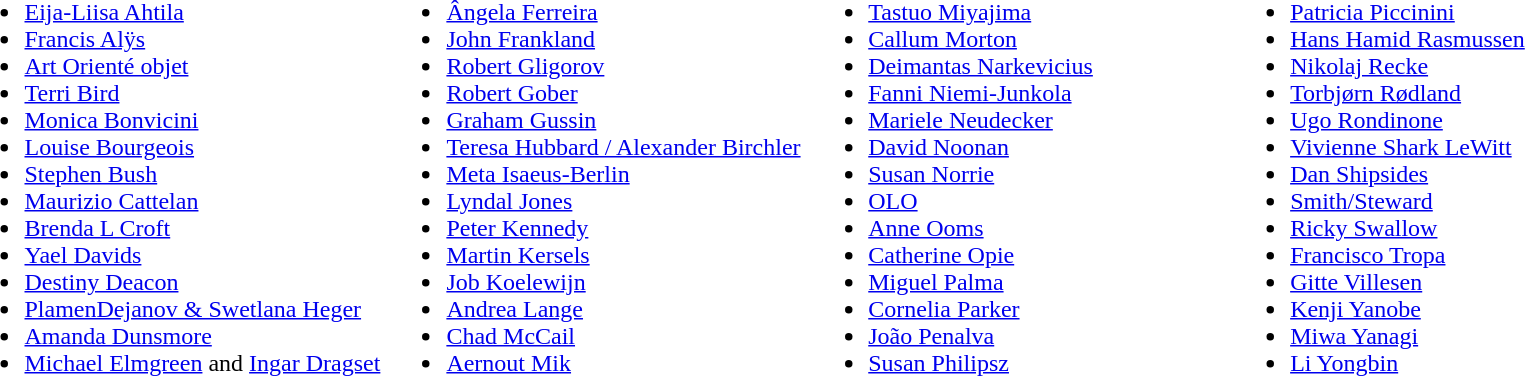<table>
<tr>
<td width="25%" valign="top"><br><ul><li><a href='#'>Eija-Liisa Ahtila</a></li><li><a href='#'>Francis Alÿs</a></li><li><a href='#'>Art Orienté objet</a></li><li><a href='#'>Terri Bird</a></li><li><a href='#'>Monica Bonvicini</a></li><li><a href='#'>Louise Bourgeois</a></li><li><a href='#'>Stephen Bush</a></li><li><a href='#'>Maurizio Cattelan</a></li><li><a href='#'>Brenda L Croft</a></li><li><a href='#'>Yael Davids</a></li><li><a href='#'>Destiny Deacon</a></li><li><a href='#'>PlamenDejanov & Swetlana Heger</a></li><li><a href='#'>Amanda Dunsmore</a></li><li><a href='#'>Michael Elmgreen</a> and <a href='#'>Ingar Dragset</a></li></ul></td>
<td width="25%" valign="top"><br><ul><li><a href='#'>Ângela Ferreira</a></li><li><a href='#'>John Frankland</a></li><li><a href='#'>Robert Gligorov</a></li><li><a href='#'>Robert Gober</a></li><li><a href='#'>Graham Gussin</a></li><li><a href='#'>Teresa Hubbard / Alexander Birchler</a></li><li><a href='#'>Meta Isaeus-Berlin</a></li><li><a href='#'>Lyndal Jones</a></li><li><a href='#'>Peter Kennedy</a></li><li><a href='#'>Martin Kersels</a></li><li><a href='#'>Job Koelewijn</a></li><li><a href='#'>Andrea Lange</a></li><li><a href='#'>Chad McCail</a></li><li><a href='#'>Aernout Mik</a></li></ul></td>
<td width="25%" valign="top"><br><ul><li><a href='#'>Tastuo Miyajima</a></li><li><a href='#'>Callum Morton</a></li><li><a href='#'>Deimantas Narkevicius</a></li><li><a href='#'>Fanni Niemi-Junkola</a></li><li><a href='#'>Mariele Neudecker</a></li><li><a href='#'>David Noonan</a></li><li><a href='#'>Susan Norrie</a></li><li><a href='#'>OLO</a></li><li><a href='#'>Anne Ooms</a></li><li><a href='#'>Catherine Opie</a></li><li><a href='#'>Miguel Palma</a></li><li><a href='#'>Cornelia Parker</a></li><li><a href='#'>João Penalva</a></li><li><a href='#'>Susan Philipsz</a></li></ul></td>
<td width="25%" valign="top"><br><ul><li><a href='#'>Patricia Piccinini</a></li><li><a href='#'>Hans Hamid Rasmussen</a></li><li><a href='#'>Nikolaj Recke</a></li><li><a href='#'>Torbjørn Rødland</a></li><li><a href='#'>Ugo Rondinone</a></li><li><a href='#'>Vivienne Shark LeWitt</a></li><li><a href='#'>Dan Shipsides</a></li><li><a href='#'>Smith/Steward</a></li><li><a href='#'>Ricky Swallow</a></li><li><a href='#'>Francisco Tropa</a></li><li><a href='#'>Gitte Villesen</a></li><li><a href='#'>Kenji Yanobe</a></li><li><a href='#'>Miwa Yanagi</a></li><li><a href='#'>Li Yongbin</a></li></ul></td>
</tr>
</table>
